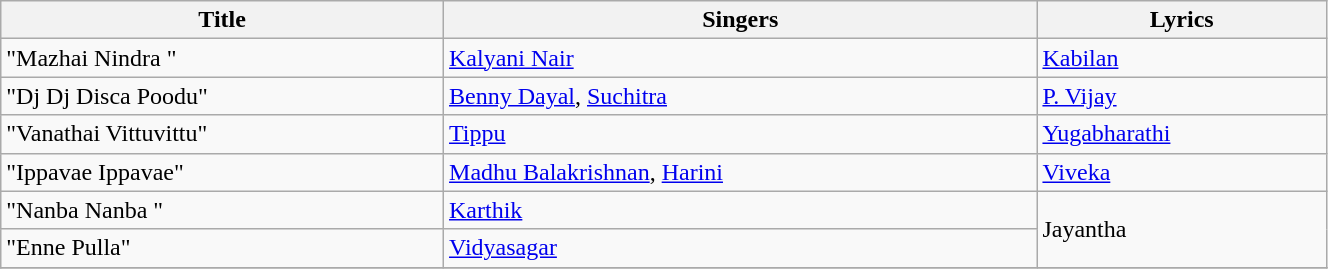<table class="wikitable" width="70%">
<tr>
<th>Title</th>
<th>Singers</th>
<th>Lyrics</th>
</tr>
<tr>
<td>"Mazhai Nindra "</td>
<td><a href='#'>Kalyani Nair</a></td>
<td><a href='#'>Kabilan</a></td>
</tr>
<tr>
<td>"Dj Dj Disca Poodu"</td>
<td><a href='#'>Benny Dayal</a>, <a href='#'>Suchitra</a></td>
<td><a href='#'>P. Vijay</a></td>
</tr>
<tr>
<td>"Vanathai Vittuvittu"</td>
<td><a href='#'>Tippu</a></td>
<td><a href='#'>Yugabharathi</a></td>
</tr>
<tr>
<td>"Ippavae Ippavae"</td>
<td><a href='#'>Madhu Balakrishnan</a>, <a href='#'>Harini</a></td>
<td><a href='#'>Viveka</a></td>
</tr>
<tr>
<td>"Nanba Nanba "</td>
<td><a href='#'>Karthik</a></td>
<td rowspan=2>Jayantha</td>
</tr>
<tr>
<td>"Enne Pulla"</td>
<td><a href='#'>Vidyasagar</a></td>
</tr>
<tr>
</tr>
</table>
